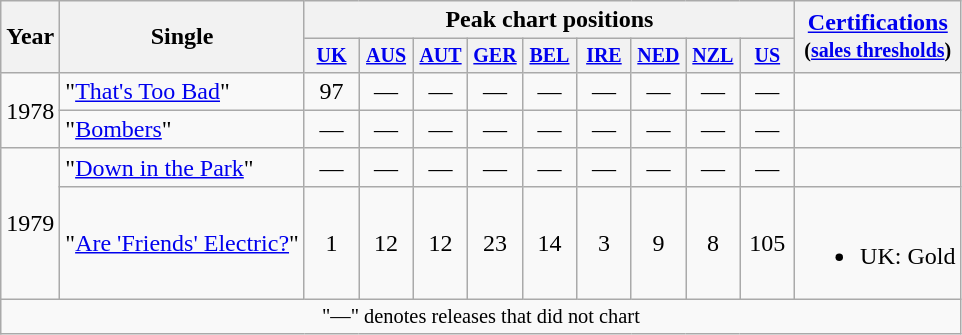<table class="wikitable" style="text-align:center;">
<tr>
<th rowspan="2">Year</th>
<th rowspan="2">Single</th>
<th colspan="9">Peak chart positions</th>
<th rowspan="2"><a href='#'>Certifications</a><br><small>(<a href='#'>sales thresholds</a>)</small></th>
</tr>
<tr style="font-size:smaller;">
<th width="30"><a href='#'>UK</a><br></th>
<th width="30"><a href='#'>AUS</a><br></th>
<th width="30"><a href='#'>AUT</a><br></th>
<th width="30"><a href='#'>GER</a><br></th>
<th width="30"><a href='#'>BEL</a><br></th>
<th width="30"><a href='#'>IRE</a><br></th>
<th width="30"><a href='#'>NED</a><br></th>
<th width="30"><a href='#'>NZL</a><br></th>
<th width="30"><a href='#'>US</a><br></th>
</tr>
<tr>
<td rowspan="2">1978</td>
<td align="left">"<a href='#'>That's Too Bad</a>"</td>
<td>97</td>
<td>—</td>
<td>—</td>
<td>—</td>
<td>—</td>
<td>—</td>
<td>—</td>
<td>—</td>
<td>—</td>
<td></td>
</tr>
<tr>
<td align="left">"<a href='#'>Bombers</a>"</td>
<td>—</td>
<td>—</td>
<td>—</td>
<td>—</td>
<td>—</td>
<td>—</td>
<td>—</td>
<td>—</td>
<td>—</td>
<td></td>
</tr>
<tr>
<td rowspan="2">1979</td>
<td align="left">"<a href='#'>Down in the Park</a>"</td>
<td>—</td>
<td>—</td>
<td>—</td>
<td>—</td>
<td>—</td>
<td>—</td>
<td>—</td>
<td>—</td>
<td>—</td>
<td></td>
</tr>
<tr>
<td align="left">"<a href='#'>Are 'Friends' Electric?</a>"</td>
<td>1</td>
<td>12</td>
<td>12</td>
<td>23</td>
<td>14</td>
<td>3</td>
<td>9</td>
<td>8</td>
<td>105</td>
<td><br><ul><li>UK: Gold</li></ul></td>
</tr>
<tr>
<td colspan="12" style="font-size:85%">"—" denotes releases that did not chart</td>
</tr>
</table>
